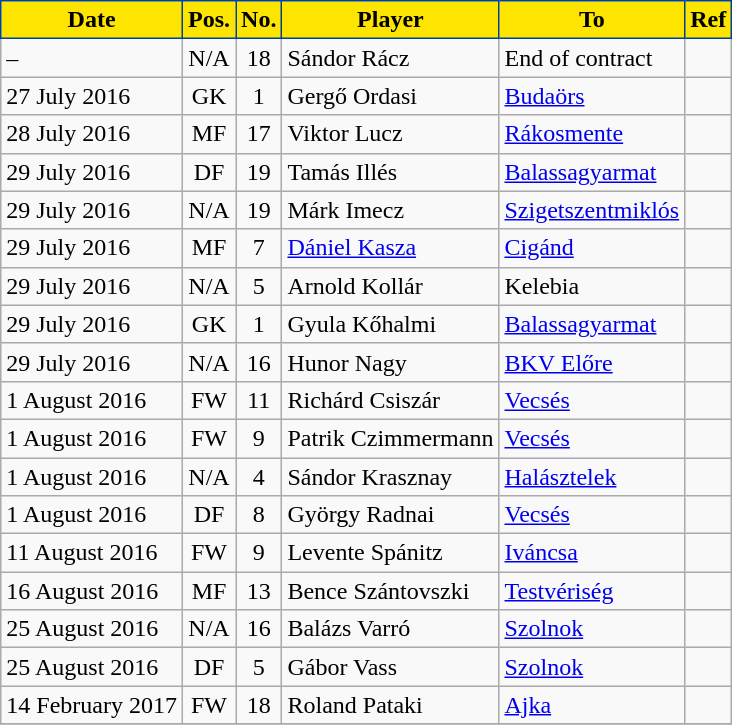<table class="wikitable plainrowheaders sortable">
<tr>
<th style="background-color:#FDE500;color:black;border:1px solid #004292">Date</th>
<th style="background-color:#FDE500;color:black;border:1px solid #004292">Pos.</th>
<th style="background-color:#FDE500;color:black;border:1px solid #004292">No.</th>
<th style="background-color:#FDE500;color:black;border:1px solid #004292">Player</th>
<th style="background-color:#FDE500;color:black;border:1px solid #004292">To</th>
<th style="background-color:#FDE500;color:black;border:1px solid #004292">Ref</th>
</tr>
<tr>
<td>–</td>
<td style="text-align:center;">N/A</td>
<td style="text-align:center;">18</td>
<td style="text-align:left;"> Sándor Rácz</td>
<td style="text-align:left;">End of contract</td>
<td></td>
</tr>
<tr>
<td>27 July 2016</td>
<td style="text-align:center;">GK</td>
<td style="text-align:center;">1</td>
<td style="text-align:left;"> Gergő Ordasi</td>
<td style="text-align:left;"><a href='#'>Budaörs</a></td>
<td></td>
</tr>
<tr>
<td>28 July 2016</td>
<td style="text-align:center;">MF</td>
<td style="text-align:center;">17</td>
<td style="text-align:left;"> Viktor Lucz</td>
<td style="text-align:left;"><a href='#'>Rákosmente</a></td>
<td></td>
</tr>
<tr>
<td>29 July 2016</td>
<td style="text-align:center;">DF</td>
<td style="text-align:center;">19</td>
<td style="text-align:left;"> Tamás Illés</td>
<td style="text-align:left;"><a href='#'>Balassagyarmat</a></td>
<td></td>
</tr>
<tr>
<td>29 July 2016</td>
<td style="text-align:center;">N/A</td>
<td style="text-align:center;">19</td>
<td style="text-align:left;"> Márk Imecz</td>
<td style="text-align:left;"><a href='#'>Szigetszentmiklós</a></td>
<td></td>
</tr>
<tr>
<td>29 July 2016</td>
<td style="text-align:center;">MF</td>
<td style="text-align:center;">7</td>
<td style="text-align:left;"> <a href='#'>Dániel Kasza</a></td>
<td style="text-align:left;"><a href='#'>Cigánd</a></td>
<td></td>
</tr>
<tr>
<td>29 July 2016</td>
<td style="text-align:center;">N/A</td>
<td style="text-align:center;">5</td>
<td style="text-align:left;"> Arnold Kollár</td>
<td style="text-align:left;">Kelebia</td>
<td></td>
</tr>
<tr>
<td>29 July 2016</td>
<td style="text-align:center;">GK</td>
<td style="text-align:center;">1</td>
<td style="text-align:left;"> Gyula Kőhalmi</td>
<td style="text-align:left;"><a href='#'>Balassagyarmat</a></td>
<td></td>
</tr>
<tr>
<td>29 July 2016</td>
<td style="text-align:center;">N/A</td>
<td style="text-align:center;">16</td>
<td style="text-align:left;"> Hunor Nagy</td>
<td style="text-align:left;"><a href='#'>BKV Előre</a></td>
<td></td>
</tr>
<tr>
<td>1 August 2016</td>
<td style="text-align:center;">FW</td>
<td style="text-align:center;">11</td>
<td style="text-align:left;"> Richárd Csiszár</td>
<td style="text-align:left;"><a href='#'>Vecsés</a></td>
<td></td>
</tr>
<tr>
<td>1 August 2016</td>
<td style="text-align:center;">FW</td>
<td style="text-align:center;">9</td>
<td style="text-align:left;"> Patrik Czimmermann</td>
<td style="text-align:left;"><a href='#'>Vecsés</a></td>
<td></td>
</tr>
<tr>
<td>1 August 2016</td>
<td style="text-align:center;">N/A</td>
<td style="text-align:center;">4</td>
<td style="text-align:left;"> Sándor Krasznay</td>
<td style="text-align:left;"><a href='#'>Halásztelek</a></td>
<td></td>
</tr>
<tr>
<td>1 August 2016</td>
<td style="text-align:center;">DF</td>
<td style="text-align:center;">8</td>
<td style="text-align:left;"> György Radnai</td>
<td style="text-align:left;"><a href='#'>Vecsés</a></td>
<td></td>
</tr>
<tr>
<td>11 August 2016</td>
<td style="text-align:center;">FW</td>
<td style="text-align:center;">9</td>
<td style="text-align:left;"> Levente Spánitz</td>
<td style="text-align:left;"><a href='#'>Iváncsa</a></td>
<td></td>
</tr>
<tr>
<td>16 August 2016</td>
<td style="text-align:center;">MF</td>
<td style="text-align:center;">13</td>
<td style="text-align:left;"> Bence Szántovszki</td>
<td style="text-align:left;"><a href='#'>Testvériség</a></td>
<td></td>
</tr>
<tr>
<td>25 August 2016</td>
<td style="text-align:center;">N/A</td>
<td style="text-align:center;">16</td>
<td style="text-align:left;"> Balázs Varró</td>
<td style="text-align:left;"><a href='#'>Szolnok</a></td>
<td></td>
</tr>
<tr>
<td>25 August 2016</td>
<td style="text-align:center;">DF</td>
<td style="text-align:center;">5</td>
<td style="text-align:left;"> Gábor Vass</td>
<td style="text-align:left;"><a href='#'>Szolnok</a></td>
<td></td>
</tr>
<tr>
<td>14 February 2017</td>
<td style="text-align:center;">FW</td>
<td style="text-align:center;">18</td>
<td style="text-align:left;"> Roland Pataki</td>
<td style="text-align:left;"><a href='#'>Ajka</a></td>
<td></td>
</tr>
<tr>
</tr>
</table>
